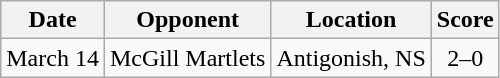<table class="wikitable">
<tr>
<th>Date</th>
<th>Opponent</th>
<th>Location</th>
<th>Score</th>
</tr>
<tr align="center" bgcolor="">
<td>March 14</td>
<td>McGill Martlets</td>
<td>Antigonish, NS</td>
<td>2–0</td>
</tr>
</table>
